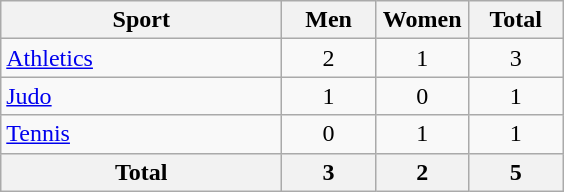<table class="wikitable sortable" style="text-align:center;">
<tr>
<th width=180>Sport</th>
<th width=55>Men</th>
<th width=55>Women</th>
<th width=55>Total</th>
</tr>
<tr>
<td align=left><a href='#'>Athletics</a></td>
<td>2</td>
<td>1</td>
<td>3</td>
</tr>
<tr>
<td align=left><a href='#'>Judo</a></td>
<td>1</td>
<td>0</td>
<td>1</td>
</tr>
<tr>
<td align=left><a href='#'>Tennis</a></td>
<td>0</td>
<td>1</td>
<td>1</td>
</tr>
<tr>
<th>Total</th>
<th>3</th>
<th>2</th>
<th>5</th>
</tr>
</table>
